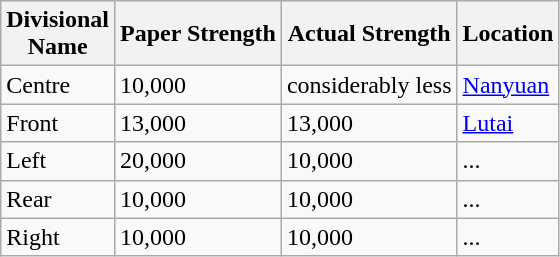<table class="wikitable mw-collapsible">
<tr>
<th>Divisional<br>Name</th>
<th>Paper Strength</th>
<th>Actual Strength</th>
<th>Location</th>
</tr>
<tr>
<td>Centre</td>
<td>10,000</td>
<td>considerably less</td>
<td><a href='#'>Nanyuan</a></td>
</tr>
<tr>
<td>Front</td>
<td>13,000</td>
<td>13,000</td>
<td><a href='#'>Lutai</a></td>
</tr>
<tr>
<td>Left</td>
<td>20,000</td>
<td>10,000</td>
<td>...</td>
</tr>
<tr>
<td>Rear</td>
<td>10,000</td>
<td>10,000</td>
<td>...</td>
</tr>
<tr>
<td>Right</td>
<td>10,000</td>
<td>10,000</td>
<td>...</td>
</tr>
</table>
